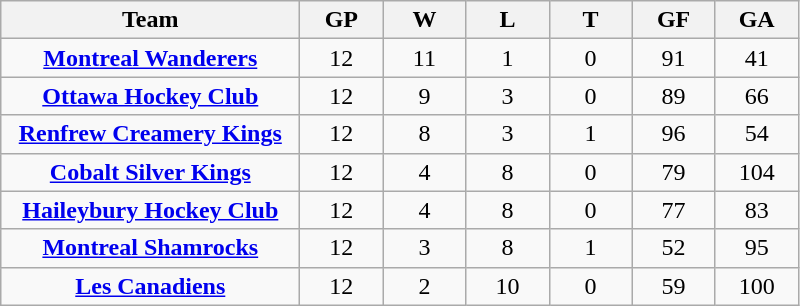<table class="wikitable" style="text-align:center;">
<tr>
<th style="width:12em">Team</th>
<th style="width:3em">GP</th>
<th style="width:3em">W</th>
<th style="width:3em">L</th>
<th style="width:3em">T</th>
<th style="width:3em">GF</th>
<th style="width:3em">GA</th>
</tr>
<tr>
<td><strong><a href='#'>Montreal Wanderers</a></strong></td>
<td>12</td>
<td>11</td>
<td>1</td>
<td>0</td>
<td>91</td>
<td>41</td>
</tr>
<tr>
<td><strong><a href='#'>Ottawa Hockey Club</a></strong></td>
<td>12</td>
<td>9</td>
<td>3</td>
<td>0</td>
<td>89</td>
<td>66</td>
</tr>
<tr>
<td><strong><a href='#'>Renfrew Creamery Kings</a></strong></td>
<td>12</td>
<td>8</td>
<td>3</td>
<td>1</td>
<td>96</td>
<td>54</td>
</tr>
<tr>
<td><strong><a href='#'>Cobalt Silver Kings</a></strong></td>
<td>12</td>
<td>4</td>
<td>8</td>
<td>0</td>
<td>79</td>
<td>104</td>
</tr>
<tr>
<td><strong><a href='#'>Haileybury Hockey Club</a></strong></td>
<td>12</td>
<td>4</td>
<td>8</td>
<td>0</td>
<td>77</td>
<td>83</td>
</tr>
<tr>
<td><strong><a href='#'>Montreal Shamrocks</a></strong></td>
<td>12</td>
<td>3</td>
<td>8</td>
<td>1</td>
<td>52</td>
<td>95</td>
</tr>
<tr>
<td><strong><a href='#'>Les Canadiens</a></strong></td>
<td>12</td>
<td>2</td>
<td>10</td>
<td>0</td>
<td>59</td>
<td>100</td>
</tr>
</table>
